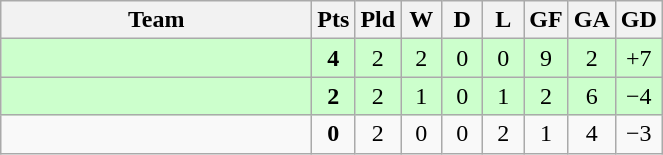<table class=wikitable style=text-align:center>
<tr>
<th width=200>Team</th>
<th width=20>Pts</th>
<th width=20>Pld</th>
<th width=20>W</th>
<th width=20>D</th>
<th width=20>L</th>
<th width=20>GF</th>
<th width=20>GA</th>
<th width=20>GD</th>
</tr>
<tr style="background:#ccffcc;">
<td align=left></td>
<td><strong>4</strong></td>
<td>2</td>
<td>2</td>
<td>0</td>
<td>0</td>
<td>9</td>
<td>2</td>
<td>+7</td>
</tr>
<tr style="background:#ccffcc;">
<td align=left></td>
<td><strong>2</strong></td>
<td>2</td>
<td>1</td>
<td>0</td>
<td>1</td>
<td>2</td>
<td>6</td>
<td>−4</td>
</tr>
<tr>
<td align=left></td>
<td><strong>0</strong></td>
<td>2</td>
<td>0</td>
<td>0</td>
<td>2</td>
<td>1</td>
<td>4</td>
<td>−3</td>
</tr>
</table>
